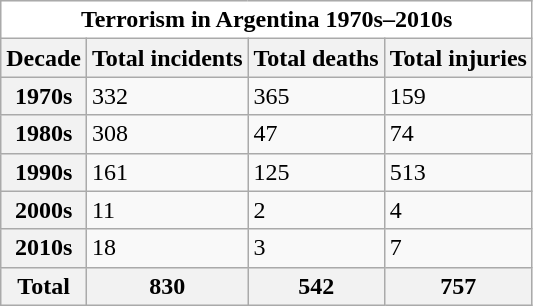<table class="wikitable mw collapsible">
<tr>
<th colspan=4 style=background:white;>Terrorism in Argentina 1970s–2010s</th>
</tr>
<tr>
<th>Decade</th>
<th>Total incidents</th>
<th>Total deaths</th>
<th>Total injuries</th>
</tr>
<tr>
<th>1970s</th>
<td>332</td>
<td>365</td>
<td>159</td>
</tr>
<tr>
<th>1980s</th>
<td>308</td>
<td>47</td>
<td>74</td>
</tr>
<tr>
<th>1990s</th>
<td>161</td>
<td>125</td>
<td>513</td>
</tr>
<tr>
<th>2000s</th>
<td>11</td>
<td>2</td>
<td>4</td>
</tr>
<tr>
<th>2010s</th>
<td>18</td>
<td>3</td>
<td>7</td>
</tr>
<tr>
<th>Total</th>
<th>830</th>
<th>542</th>
<th>757</th>
</tr>
</table>
